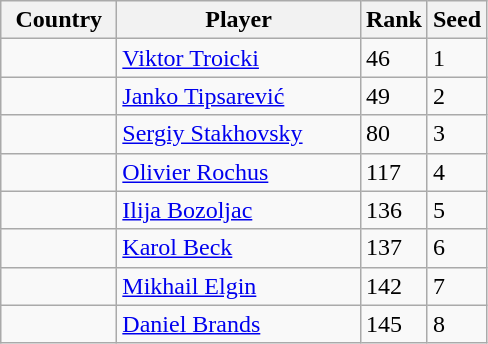<table class="sortable wikitable">
<tr>
<th width="70">Country</th>
<th width="155">Player</th>
<th>Rank</th>
<th>Seed</th>
</tr>
<tr>
<td></td>
<td><a href='#'>Viktor Troicki</a></td>
<td>46</td>
<td>1</td>
</tr>
<tr>
<td></td>
<td><a href='#'>Janko Tipsarević</a></td>
<td>49</td>
<td>2</td>
</tr>
<tr>
<td></td>
<td><a href='#'>Sergiy Stakhovsky</a></td>
<td>80</td>
<td>3</td>
</tr>
<tr>
<td></td>
<td><a href='#'>Olivier Rochus</a></td>
<td>117</td>
<td>4</td>
</tr>
<tr>
<td></td>
<td><a href='#'>Ilija Bozoljac</a></td>
<td>136</td>
<td>5</td>
</tr>
<tr>
<td></td>
<td><a href='#'>Karol Beck</a></td>
<td>137</td>
<td>6</td>
</tr>
<tr>
<td></td>
<td><a href='#'>Mikhail Elgin</a></td>
<td>142</td>
<td>7</td>
</tr>
<tr>
<td></td>
<td><a href='#'>Daniel Brands</a></td>
<td>145</td>
<td>8</td>
</tr>
</table>
